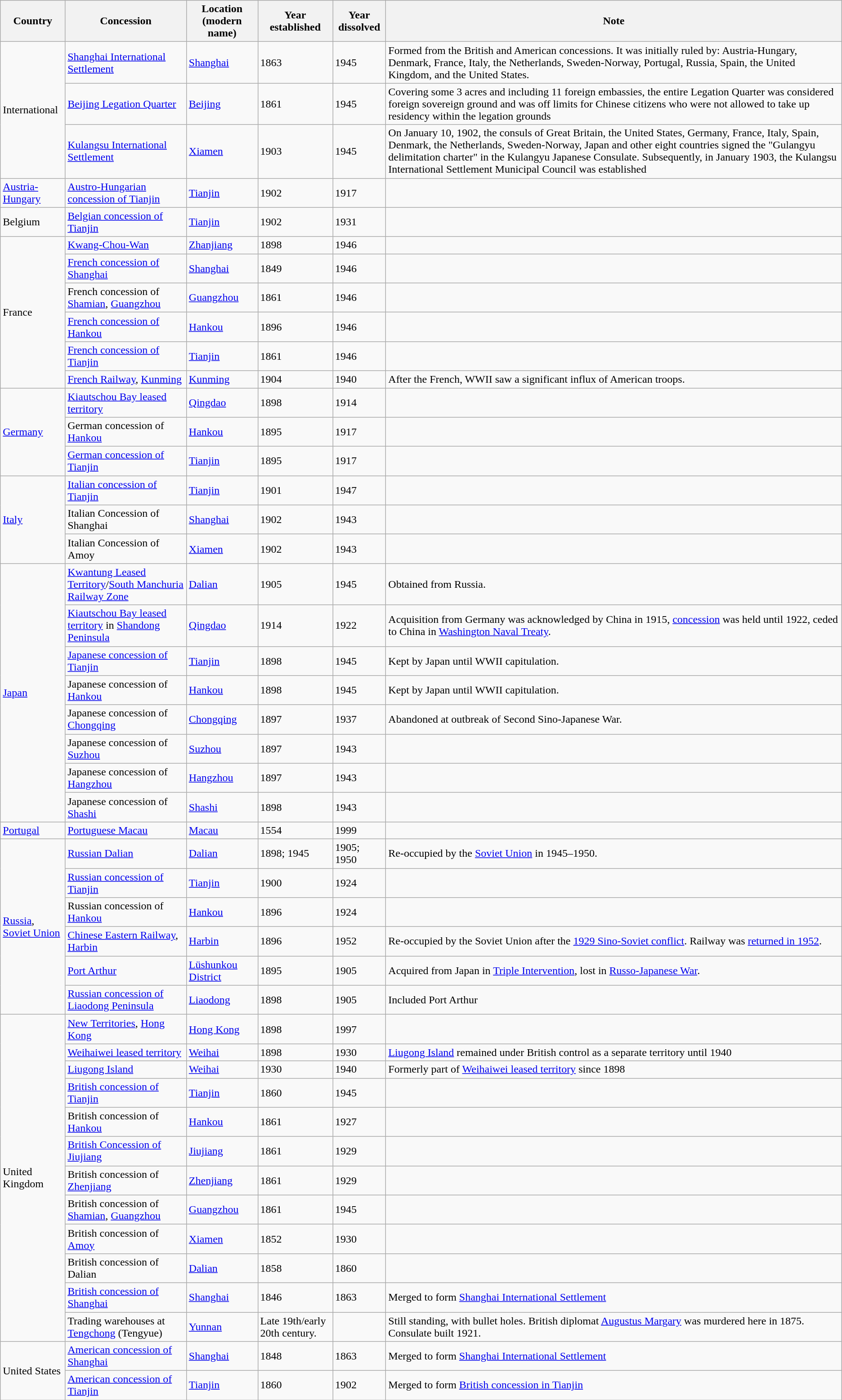<table class="wikitable sortable">
<tr>
<th>Country</th>
<th>Concession</th>
<th>Location (modern name)</th>
<th>Year established</th>
<th>Year dissolved</th>
<th class="unsortable">Note</th>
</tr>
<tr>
<td rowspan="3">International</td>
<td><a href='#'>Shanghai International Settlement</a></td>
<td><a href='#'>Shanghai</a></td>
<td>1863</td>
<td>1945</td>
<td>Formed from the British and American concessions. It was initially ruled by: Austria-Hungary, Denmark, France, Italy, the Netherlands, Sweden-Norway, Portugal, Russia, Spain, the United Kingdom, and the United States.</td>
</tr>
<tr>
<td><a href='#'>Beijing Legation Quarter</a></td>
<td><a href='#'>Beijing</a></td>
<td>1861</td>
<td>1945</td>
<td>Covering some 3 acres and including 11 foreign embassies, the entire Legation Quarter was considered foreign sovereign ground and was off limits for Chinese citizens who were not allowed to take up residency within the legation grounds</td>
</tr>
<tr>
<td><a href='#'>Kulangsu International Settlement</a></td>
<td><a href='#'>Xiamen</a></td>
<td>1903</td>
<td>1945</td>
<td>On January 10, 1902, the consuls of Great Britain, the United States, Germany, France, Italy, Spain, Denmark, the Netherlands, Sweden-Norway, Japan and other eight countries signed the "Gulangyu delimitation charter" in the Kulangyu Japanese Consulate. Subsequently, in January 1903, the Kulangsu International Settlement Municipal Council was established</td>
</tr>
<tr>
<td><a href='#'>Austria-Hungary</a></td>
<td><a href='#'>Austro-Hungarian concession of Tianjin</a></td>
<td><a href='#'>Tianjin</a></td>
<td>1902</td>
<td>1917</td>
<td></td>
</tr>
<tr>
<td>Belgium</td>
<td><a href='#'>Belgian concession of Tianjin</a></td>
<td><a href='#'>Tianjin</a></td>
<td>1902</td>
<td>1931</td>
<td></td>
</tr>
<tr>
<td rowspan="6">France</td>
<td><a href='#'>Kwang-Chou-Wan</a></td>
<td><a href='#'>Zhanjiang</a></td>
<td>1898</td>
<td>1946</td>
<td></td>
</tr>
<tr>
<td><a href='#'>French concession of Shanghai</a></td>
<td><a href='#'>Shanghai</a></td>
<td>1849</td>
<td>1946</td>
<td></td>
</tr>
<tr>
<td>French concession of <a href='#'>Shamian</a>, <a href='#'>Guangzhou</a></td>
<td><a href='#'>Guangzhou</a></td>
<td>1861</td>
<td>1946</td>
<td></td>
</tr>
<tr>
<td><a href='#'>French concession of Hankou</a></td>
<td><a href='#'>Hankou</a></td>
<td>1896</td>
<td>1946</td>
<td></td>
</tr>
<tr>
<td><a href='#'>French concession of Tianjin</a></td>
<td><a href='#'>Tianjin</a></td>
<td>1861</td>
<td>1946</td>
<td></td>
</tr>
<tr>
<td><a href='#'>French Railway</a>, <a href='#'>Kunming</a></td>
<td><a href='#'>Kunming</a></td>
<td>1904</td>
<td>1940</td>
<td>After the French, WWII saw a significant influx of American troops.</td>
</tr>
<tr>
<td rowspan="3"><a href='#'>Germany</a></td>
<td><a href='#'>Kiautschou Bay leased territory</a></td>
<td><a href='#'>Qingdao</a></td>
<td>1898</td>
<td>1914</td>
<td></td>
</tr>
<tr>
<td>German concession of <a href='#'>Hankou</a></td>
<td><a href='#'>Hankou</a></td>
<td>1895</td>
<td>1917</td>
<td></td>
</tr>
<tr>
<td><a href='#'>German concession of Tianjin</a></td>
<td><a href='#'>Tianjin</a></td>
<td>1895</td>
<td>1917</td>
<td></td>
</tr>
<tr>
<td rowspan="3"><a href='#'>Italy</a></td>
<td><a href='#'>Italian concession of Tianjin</a></td>
<td><a href='#'>Tianjin</a></td>
<td>1901</td>
<td>1947</td>
<td></td>
</tr>
<tr>
<td>Italian Concession of Shanghai</td>
<td><a href='#'>Shanghai</a></td>
<td>1902</td>
<td>1943</td>
<td></td>
</tr>
<tr>
<td>Italian Concession of Amoy</td>
<td><a href='#'>Xiamen</a></td>
<td>1902</td>
<td>1943</td>
<td></td>
</tr>
<tr>
<td rowspan="8"><a href='#'>Japan</a></td>
<td><a href='#'>Kwantung Leased Territory</a>/<a href='#'>South Manchuria Railway Zone</a></td>
<td><a href='#'>Dalian</a></td>
<td>1905</td>
<td>1945</td>
<td>Obtained from Russia.</td>
</tr>
<tr>
<td><a href='#'>Kiautschou Bay leased territory</a> in <a href='#'>Shandong Peninsula</a></td>
<td><a href='#'>Qingdao</a></td>
<td>1914</td>
<td>1922</td>
<td>Acquisition from Germany was acknowledged by China in 1915, <a href='#'>concession</a> was held until 1922, ceded to China in <a href='#'>Washington Naval Treaty</a>.</td>
</tr>
<tr>
<td><a href='#'>Japanese concession of Tianjin</a></td>
<td><a href='#'>Tianjin</a></td>
<td>1898</td>
<td>1945</td>
<td>Kept by Japan until WWII capitulation.</td>
</tr>
<tr>
<td>Japanese concession of <a href='#'>Hankou</a></td>
<td><a href='#'>Hankou</a></td>
<td>1898</td>
<td>1945</td>
<td>Kept by Japan until WWII capitulation.</td>
</tr>
<tr>
<td>Japanese concession of <a href='#'>Chongqing</a></td>
<td><a href='#'>Chongqing</a></td>
<td>1897</td>
<td>1937</td>
<td>Abandoned at outbreak of Second Sino-Japanese War.</td>
</tr>
<tr>
<td>Japanese concession of <a href='#'>Suzhou</a></td>
<td><a href='#'>Suzhou</a></td>
<td>1897</td>
<td>1943</td>
<td></td>
</tr>
<tr>
<td>Japanese concession of <a href='#'>Hangzhou</a></td>
<td><a href='#'>Hangzhou</a></td>
<td>1897</td>
<td>1943</td>
<td></td>
</tr>
<tr>
<td>Japanese concession of <a href='#'>Shashi</a></td>
<td><a href='#'>Shashi</a></td>
<td>1898</td>
<td>1943</td>
<td></td>
</tr>
<tr>
<td><a href='#'>Portugal</a></td>
<td><a href='#'>Portuguese Macau</a></td>
<td><a href='#'>Macau</a></td>
<td>1554</td>
<td>1999</td>
<td></td>
</tr>
<tr>
<td rowspan="6"><a href='#'>Russia</a>,<br><a href='#'>Soviet Union</a></td>
<td><a href='#'>Russian Dalian</a></td>
<td><a href='#'>Dalian</a></td>
<td>1898; 1945</td>
<td>1905; 1950</td>
<td> Re-occupied by the <a href='#'>Soviet Union</a> in 1945–1950.</td>
</tr>
<tr>
<td><a href='#'>Russian concession of Tianjin</a></td>
<td><a href='#'>Tianjin</a></td>
<td>1900</td>
<td>1924</td>
<td></td>
</tr>
<tr>
<td>Russian concession of <a href='#'>Hankou</a></td>
<td><a href='#'>Hankou</a></td>
<td>1896</td>
<td>1924</td>
<td></td>
</tr>
<tr>
<td><a href='#'>Chinese Eastern Railway</a>, <a href='#'>Harbin</a></td>
<td><a href='#'>Harbin</a></td>
<td>1896</td>
<td>1952</td>
<td>Re-occupied by the Soviet Union after the <a href='#'>1929 Sino-Soviet conflict</a>. Railway was <a href='#'>returned in 1952</a>.</td>
</tr>
<tr>
<td><a href='#'>Port Arthur</a></td>
<td><a href='#'>Lüshunkou District</a></td>
<td>1895</td>
<td>1905</td>
<td>Acquired from Japan in <a href='#'>Triple Intervention</a>, lost in <a href='#'>Russo-Japanese War</a>.</td>
</tr>
<tr>
<td><a href='#'>Russian concession of Liaodong Peninsula</a></td>
<td><a href='#'>Liaodong</a></td>
<td>1898</td>
<td>1905</td>
<td>Included Port Arthur</td>
</tr>
<tr>
<td rowspan="12">United Kingdom</td>
<td><a href='#'>New Territories</a>, <a href='#'>Hong Kong</a></td>
<td><a href='#'>Hong Kong</a></td>
<td>1898</td>
<td>1997</td>
<td></td>
</tr>
<tr>
<td><a href='#'>Weihaiwei leased territory</a></td>
<td><a href='#'>Weihai</a></td>
<td>1898</td>
<td>1930</td>
<td><a href='#'>Liugong Island</a> remained under British control as a separate territory until 1940</td>
</tr>
<tr>
<td><a href='#'>Liugong Island</a></td>
<td><a href='#'>Weihai</a></td>
<td>1930</td>
<td>1940</td>
<td>Formerly part of <a href='#'>Weihaiwei leased territory</a> since 1898</td>
</tr>
<tr>
<td><a href='#'>British concession of Tianjin</a></td>
<td><a href='#'>Tianjin</a></td>
<td>1860</td>
<td>1945</td>
<td></td>
</tr>
<tr>
<td>British concession of <a href='#'>Hankou</a></td>
<td><a href='#'>Hankou</a></td>
<td>1861</td>
<td>1927</td>
<td></td>
</tr>
<tr>
<td><a href='#'>British Concession of Jiujiang</a></td>
<td><a href='#'>Jiujiang</a></td>
<td>1861</td>
<td>1929</td>
<td></td>
</tr>
<tr>
<td>British concession of <a href='#'>Zhenjiang</a></td>
<td><a href='#'>Zhenjiang</a></td>
<td>1861</td>
<td>1929</td>
<td></td>
</tr>
<tr>
<td>British concession of <a href='#'>Shamian</a>, <a href='#'>Guangzhou</a></td>
<td><a href='#'>Guangzhou</a></td>
<td>1861</td>
<td>1945</td>
<td></td>
</tr>
<tr>
<td>British concession of <a href='#'>Amoy</a></td>
<td><a href='#'>Xiamen</a></td>
<td>1852</td>
<td>1930</td>
<td></td>
</tr>
<tr>
<td>British concession of Dalian</td>
<td><a href='#'>Dalian</a></td>
<td>1858</td>
<td>1860</td>
<td></td>
</tr>
<tr>
<td><a href='#'>British concession of Shanghai</a></td>
<td><a href='#'>Shanghai</a></td>
<td>1846</td>
<td>1863</td>
<td>Merged to form <a href='#'>Shanghai International Settlement</a></td>
</tr>
<tr>
<td>Trading warehouses at <a href='#'>Tengchong</a> (Tengyue)</td>
<td><a href='#'>Yunnan</a></td>
<td>Late 19th/early 20th century.</td>
<td></td>
<td>Still standing, with bullet holes. British diplomat <a href='#'>Augustus Margary</a> was murdered here in 1875. Consulate built 1921.</td>
</tr>
<tr>
<td rowspan="2">United States</td>
<td><a href='#'>American concession of Shanghai</a></td>
<td><a href='#'>Shanghai</a></td>
<td>1848</td>
<td>1863</td>
<td>Merged to form <a href='#'>Shanghai International Settlement</a></td>
</tr>
<tr>
<td><a href='#'>American concession of Tianjin</a></td>
<td><a href='#'>Tianjin</a></td>
<td>1860</td>
<td>1902</td>
<td>Merged to form <a href='#'>British concession in Tianjin</a></td>
</tr>
</table>
